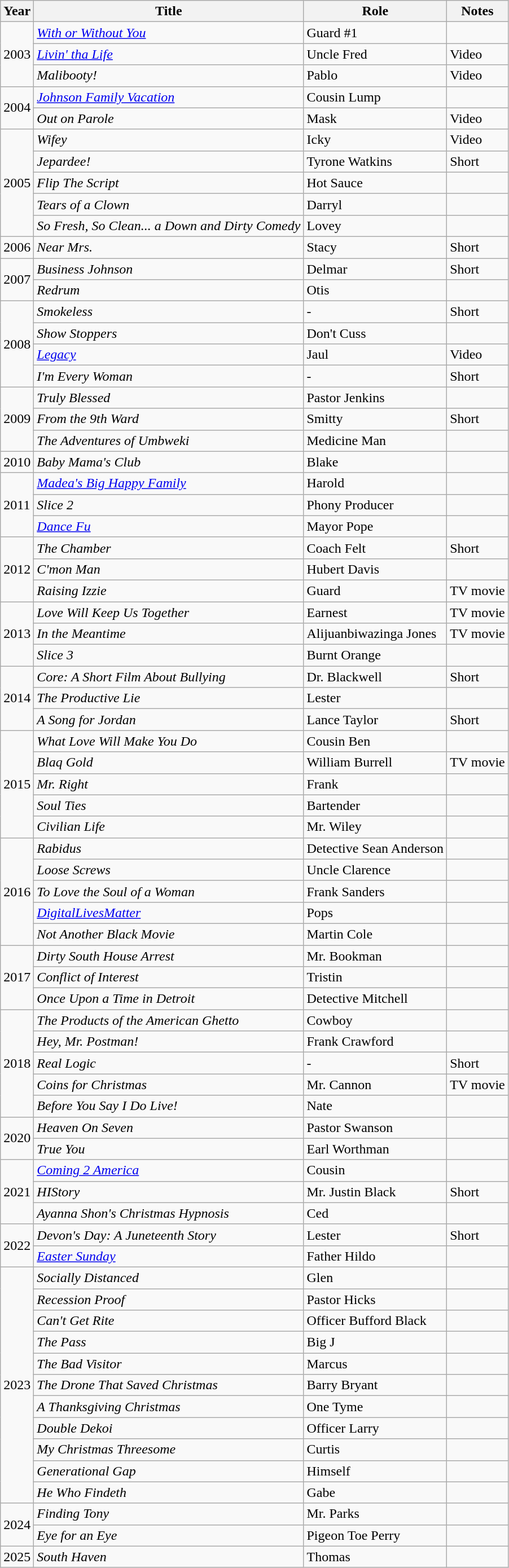<table class="wikitable plainrowheaders sortable" style="margin-right: 0;">
<tr>
<th>Year</th>
<th>Title</th>
<th>Role</th>
<th>Notes</th>
</tr>
<tr>
<td rowspan="3">2003</td>
<td><em><a href='#'>With or Without You</a></em></td>
<td>Guard #1</td>
<td></td>
</tr>
<tr>
<td><em><a href='#'>Livin' tha Life</a></em></td>
<td>Uncle Fred</td>
<td>Video</td>
</tr>
<tr>
<td><em>Malibooty!</em></td>
<td>Pablo</td>
<td>Video</td>
</tr>
<tr>
<td rowspan="2">2004</td>
<td><em><a href='#'>Johnson Family Vacation</a></em></td>
<td>Cousin Lump</td>
<td></td>
</tr>
<tr>
<td><em>Out on Parole</em></td>
<td>Mask</td>
<td>Video</td>
</tr>
<tr>
<td rowspan="5">2005</td>
<td><em>Wifey</em></td>
<td>Icky</td>
<td>Video</td>
</tr>
<tr>
<td><em>Jepardee!</em></td>
<td>Tyrone Watkins</td>
<td>Short</td>
</tr>
<tr>
<td><em>Flip The Script</em></td>
<td>Hot Sauce</td>
<td></td>
</tr>
<tr>
<td><em>Tears of a Clown</em></td>
<td>Darryl</td>
<td></td>
</tr>
<tr>
<td><em>So Fresh, So Clean... a Down and Dirty Comedy</em></td>
<td>Lovey</td>
<td></td>
</tr>
<tr>
<td>2006</td>
<td><em>Near Mrs.</em></td>
<td>Stacy</td>
<td>Short</td>
</tr>
<tr>
<td rowspan=2>2007</td>
<td><em>Business Johnson</em></td>
<td>Delmar</td>
<td>Short</td>
</tr>
<tr>
<td><em>Redrum</em></td>
<td>Otis</td>
<td></td>
</tr>
<tr>
<td rowspan=4>2008</td>
<td><em>Smokeless</em></td>
<td>-</td>
<td>Short</td>
</tr>
<tr>
<td><em>Show Stoppers</em></td>
<td>Don't Cuss</td>
<td></td>
</tr>
<tr>
<td><em><a href='#'>Legacy</a></em></td>
<td>Jaul</td>
<td>Video</td>
</tr>
<tr>
<td><em>I'm Every Woman</em></td>
<td>-</td>
<td>Short</td>
</tr>
<tr>
<td rowspan=3>2009</td>
<td><em>Truly Blessed</em></td>
<td>Pastor Jenkins</td>
<td></td>
</tr>
<tr>
<td><em>From the 9th Ward</em></td>
<td>Smitty</td>
<td>Short</td>
</tr>
<tr>
<td><em>The Adventures of Umbweki</em></td>
<td>Medicine Man</td>
<td></td>
</tr>
<tr>
<td>2010</td>
<td><em>Baby Mama's Club</em></td>
<td>Blake</td>
<td></td>
</tr>
<tr>
<td rowspan="3">2011</td>
<td><em><a href='#'>Madea's Big Happy Family</a></em></td>
<td>Harold</td>
<td></td>
</tr>
<tr>
<td><em>Slice 2</em></td>
<td>Phony Producer</td>
<td></td>
</tr>
<tr>
<td><em><a href='#'>Dance Fu</a></em></td>
<td>Mayor Pope</td>
<td></td>
</tr>
<tr>
<td rowspan="3">2012</td>
<td><em>The Chamber</em></td>
<td>Coach Felt</td>
<td>Short</td>
</tr>
<tr>
<td><em>C'mon Man</em></td>
<td>Hubert Davis</td>
<td></td>
</tr>
<tr>
<td><em>Raising Izzie</em></td>
<td>Guard</td>
<td>TV movie</td>
</tr>
<tr>
<td rowspan="3">2013</td>
<td><em>Love Will Keep Us Together</em></td>
<td>Earnest</td>
<td>TV movie</td>
</tr>
<tr>
<td><em>In the Meantime</em></td>
<td>Alijuanbiwazinga Jones</td>
<td>TV movie</td>
</tr>
<tr>
<td><em>Slice 3</em></td>
<td>Burnt Orange</td>
<td></td>
</tr>
<tr>
<td rowspan="3">2014</td>
<td><em>Core: A Short Film About Bullying</em></td>
<td>Dr. Blackwell</td>
<td>Short</td>
</tr>
<tr>
<td><em>The Productive Lie</em></td>
<td>Lester</td>
<td></td>
</tr>
<tr>
<td><em>A Song for Jordan</em></td>
<td>Lance Taylor</td>
<td>Short</td>
</tr>
<tr>
<td rowspan="5">2015</td>
<td><em>What Love Will Make You Do</em></td>
<td>Cousin Ben</td>
<td></td>
</tr>
<tr>
<td><em>Blaq Gold</em></td>
<td>William Burrell</td>
<td>TV movie</td>
</tr>
<tr>
<td><em>Mr. Right</em></td>
<td>Frank</td>
<td></td>
</tr>
<tr>
<td><em>Soul Ties</em></td>
<td>Bartender</td>
<td></td>
</tr>
<tr>
<td><em>Civilian Life</em></td>
<td>Mr. Wiley</td>
<td></td>
</tr>
<tr>
<td rowspan="5">2016</td>
<td><em>Rabidus</em></td>
<td>Detective Sean Anderson</td>
<td></td>
</tr>
<tr>
<td><em>Loose Screws</em></td>
<td>Uncle Clarence</td>
<td></td>
</tr>
<tr>
<td><em>To Love the Soul of a Woman</em></td>
<td>Frank Sanders</td>
<td></td>
</tr>
<tr>
<td><em><a href='#'>DigitalLivesMatter</a></em></td>
<td>Pops</td>
<td></td>
</tr>
<tr>
<td><em>Not Another Black Movie</em></td>
<td>Martin Cole</td>
<td></td>
</tr>
<tr>
<td rowspan="3">2017</td>
<td><em>Dirty South House Arrest</em></td>
<td>Mr. Bookman</td>
<td></td>
</tr>
<tr>
<td><em>Conflict of Interest</em></td>
<td>Tristin</td>
<td></td>
</tr>
<tr>
<td><em>Once Upon a Time in Detroit</em></td>
<td>Detective Mitchell</td>
<td></td>
</tr>
<tr>
<td rowspan="5">2018</td>
<td><em>The Products of the American Ghetto</em></td>
<td>Cowboy</td>
<td></td>
</tr>
<tr>
<td><em>Hey, Mr. Postman!</em></td>
<td>Frank Crawford</td>
<td></td>
</tr>
<tr>
<td><em>Real Logic</em></td>
<td>-</td>
<td>Short</td>
</tr>
<tr>
<td><em>Coins for Christmas</em></td>
<td>Mr. Cannon</td>
<td>TV movie</td>
</tr>
<tr>
<td><em>Before You Say I Do Live!</em></td>
<td>Nate</td>
<td></td>
</tr>
<tr>
<td rowspan="2">2020</td>
<td><em>Heaven On Seven</em></td>
<td>Pastor Swanson</td>
<td></td>
</tr>
<tr>
<td><em>True You</em></td>
<td>Earl Worthman</td>
<td></td>
</tr>
<tr>
<td rowspan="3">2021</td>
<td><em><a href='#'>Coming 2 America</a></em></td>
<td>Cousin</td>
<td></td>
</tr>
<tr>
<td><em>HIStory</em></td>
<td>Mr. Justin Black</td>
<td>Short</td>
</tr>
<tr>
<td><em>Ayanna Shon's Christmas Hypnosis</em></td>
<td>Ced</td>
<td></td>
</tr>
<tr>
<td rowspan="2">2022</td>
<td><em>Devon's Day: A Juneteenth Story</em></td>
<td>Lester</td>
<td>Short</td>
</tr>
<tr>
<td><em><a href='#'>Easter Sunday</a></em></td>
<td>Father Hildo</td>
<td></td>
</tr>
<tr>
<td rowspan="11">2023</td>
<td><em>Socially Distanced</em></td>
<td>Glen</td>
<td></td>
</tr>
<tr>
<td><em>Recession Proof</em></td>
<td>Pastor Hicks</td>
<td></td>
</tr>
<tr>
<td><em>Can't Get Rite</em></td>
<td>Officer Bufford Black</td>
<td></td>
</tr>
<tr>
<td><em>The Pass</em></td>
<td>Big J</td>
<td></td>
</tr>
<tr>
<td><em>The Bad Visitor</em></td>
<td>Marcus</td>
<td></td>
</tr>
<tr>
<td><em>The Drone That Saved Christmas</em></td>
<td>Barry Bryant</td>
<td></td>
</tr>
<tr>
<td><em>A Thanksgiving Christmas</em></td>
<td>One Tyme</td>
<td></td>
</tr>
<tr>
<td><em>Double Dekoi</em></td>
<td>Officer Larry</td>
<td></td>
</tr>
<tr>
<td><em>My Christmas Threesome</em></td>
<td>Curtis</td>
<td></td>
</tr>
<tr>
<td><em>Generational Gap</em></td>
<td>Himself</td>
<td></td>
</tr>
<tr>
<td><em>He Who Findeth</em></td>
<td>Gabe</td>
<td></td>
</tr>
<tr>
<td rowspan="2">2024</td>
<td><em>Finding Tony</em></td>
<td>Mr. Parks</td>
<td></td>
</tr>
<tr>
<td><em>Eye for an Eye</em></td>
<td>Pigeon Toe Perry</td>
<td></td>
</tr>
<tr>
<td>2025</td>
<td><em>South Haven</em></td>
<td>Thomas</td>
<td></td>
</tr>
</table>
